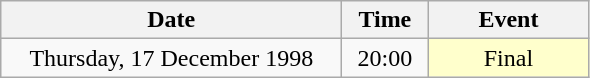<table class = "wikitable" style="text-align:center;">
<tr>
<th width=220>Date</th>
<th width=50>Time</th>
<th width=100>Event</th>
</tr>
<tr>
<td>Thursday, 17 December 1998</td>
<td>20:00</td>
<td bgcolor=ffffcc>Final</td>
</tr>
</table>
